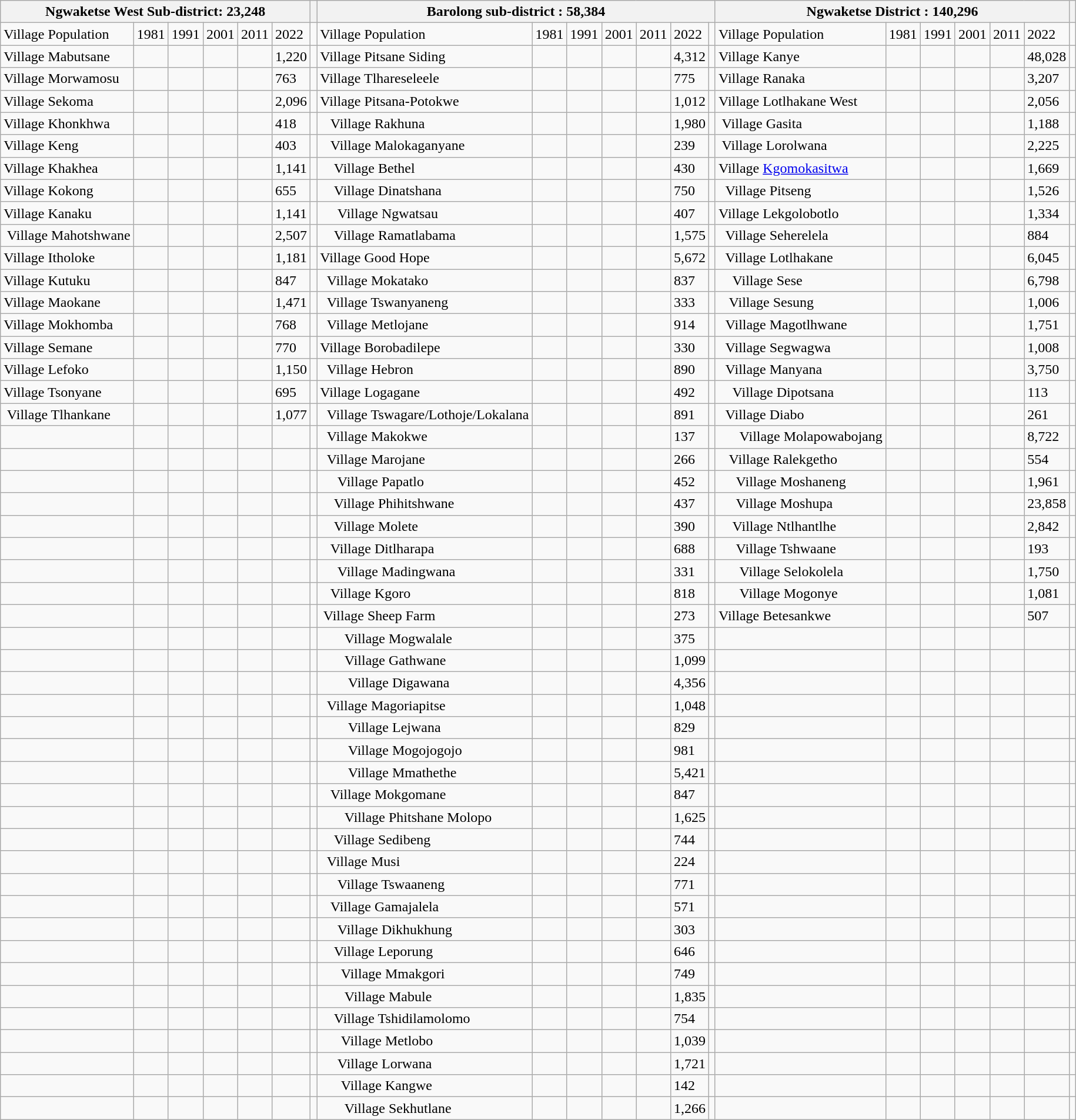<table class="wikitable">
<tr>
<th colspan="6">Ngwaketse West Sub-district: 23,248</th>
<th></th>
<th colspan="7">Barolong sub-district :  58,384</th>
<th colspan="6">Ngwaketse District : 140,296</th>
<th></th>
</tr>
<tr>
<td>Village Population</td>
<td>1981</td>
<td>1991</td>
<td>2001</td>
<td>2011</td>
<td>2022</td>
<td></td>
<td>Village Population</td>
<td>1981</td>
<td>1991</td>
<td>2001</td>
<td>2011</td>
<td>2022</td>
<td></td>
<td>Village Population</td>
<td>1981</td>
<td>1991</td>
<td>2001</td>
<td>2011</td>
<td>2022</td>
<td></td>
</tr>
<tr>
<td>Village  Mabutsane</td>
<td></td>
<td></td>
<td></td>
<td></td>
<td>1,220</td>
<td></td>
<td>Village Pitsane Siding</td>
<td></td>
<td></td>
<td></td>
<td></td>
<td>4,312</td>
<td></td>
<td>Village Kanye</td>
<td></td>
<td></td>
<td></td>
<td></td>
<td>48,028</td>
<td></td>
</tr>
<tr>
<td>Village Morwamosu</td>
<td></td>
<td></td>
<td></td>
<td></td>
<td>763</td>
<td></td>
<td>Village Tlhareseleele</td>
<td></td>
<td></td>
<td></td>
<td></td>
<td>775</td>
<td></td>
<td>Village Ranaka</td>
<td></td>
<td></td>
<td></td>
<td></td>
<td>3,207</td>
<td></td>
</tr>
<tr>
<td>Village Sekoma</td>
<td></td>
<td></td>
<td></td>
<td></td>
<td>2,096</td>
<td></td>
<td>Village Pitsana-Potokwe</td>
<td></td>
<td></td>
<td></td>
<td></td>
<td>1,012</td>
<td></td>
<td>Village Lotlhakane West</td>
<td></td>
<td></td>
<td></td>
<td></td>
<td>2,056</td>
<td></td>
</tr>
<tr>
<td>Village Khonkhwa</td>
<td></td>
<td></td>
<td></td>
<td></td>
<td>418</td>
<td></td>
<td>   Village Rakhuna</td>
<td></td>
<td></td>
<td></td>
<td></td>
<td>1,980</td>
<td></td>
<td> Village Gasita</td>
<td></td>
<td></td>
<td></td>
<td></td>
<td>1,188</td>
<td></td>
</tr>
<tr>
<td>Village Keng</td>
<td></td>
<td></td>
<td></td>
<td></td>
<td>403</td>
<td></td>
<td>   Village Malokaganyane</td>
<td></td>
<td></td>
<td></td>
<td></td>
<td>239</td>
<td></td>
<td> Village Lorolwana</td>
<td></td>
<td></td>
<td></td>
<td></td>
<td>2,225</td>
<td></td>
</tr>
<tr>
<td>Village Khakhea</td>
<td></td>
<td></td>
<td></td>
<td></td>
<td>1,141</td>
<td></td>
<td>    Village Bethel</td>
<td></td>
<td></td>
<td></td>
<td></td>
<td>430</td>
<td></td>
<td>Village <a href='#'>Kgomokasitwa</a></td>
<td></td>
<td></td>
<td></td>
<td></td>
<td>1,669</td>
<td></td>
</tr>
<tr>
<td>Village Kokong</td>
<td></td>
<td></td>
<td></td>
<td></td>
<td>655</td>
<td></td>
<td>    Village Dinatshana</td>
<td></td>
<td></td>
<td></td>
<td></td>
<td>750</td>
<td></td>
<td>  Village Pitseng</td>
<td></td>
<td></td>
<td></td>
<td></td>
<td>1,526</td>
<td></td>
</tr>
<tr>
<td>Village Kanaku</td>
<td></td>
<td></td>
<td></td>
<td></td>
<td>1,141</td>
<td></td>
<td>     Village Ngwatsau</td>
<td></td>
<td></td>
<td></td>
<td></td>
<td>407</td>
<td></td>
<td>Village Lekgolobotlo</td>
<td></td>
<td></td>
<td></td>
<td></td>
<td>1,334</td>
<td></td>
</tr>
<tr>
<td> Village Mahotshwane</td>
<td></td>
<td></td>
<td></td>
<td></td>
<td>2,507</td>
<td></td>
<td>    Village Ramatlabama</td>
<td></td>
<td></td>
<td></td>
<td></td>
<td>1,575</td>
<td></td>
<td>  Village Seherelela</td>
<td></td>
<td></td>
<td></td>
<td></td>
<td>884</td>
<td></td>
</tr>
<tr>
<td>Village Itholoke</td>
<td></td>
<td></td>
<td></td>
<td></td>
<td>1,181</td>
<td></td>
<td>Village Good Hope</td>
<td></td>
<td></td>
<td></td>
<td></td>
<td>5,672</td>
<td></td>
<td>  Village Lotlhakane</td>
<td></td>
<td></td>
<td></td>
<td></td>
<td>6,045</td>
<td></td>
</tr>
<tr>
<td>Village Kutuku</td>
<td></td>
<td></td>
<td></td>
<td></td>
<td>847</td>
<td></td>
<td>  Village Mokatako</td>
<td></td>
<td></td>
<td></td>
<td></td>
<td>837</td>
<td></td>
<td>    Village Sese</td>
<td></td>
<td></td>
<td></td>
<td></td>
<td>6,798</td>
<td></td>
</tr>
<tr>
<td>Village Maokane</td>
<td></td>
<td></td>
<td></td>
<td></td>
<td>1,471</td>
<td></td>
<td>  Village Tswanyaneng</td>
<td></td>
<td></td>
<td></td>
<td></td>
<td>333</td>
<td></td>
<td>   Village Sesung</td>
<td></td>
<td></td>
<td></td>
<td></td>
<td>1,006</td>
<td></td>
</tr>
<tr>
<td>Village Mokhomba</td>
<td></td>
<td></td>
<td></td>
<td></td>
<td>768</td>
<td></td>
<td>  Village Metlojane</td>
<td></td>
<td></td>
<td></td>
<td></td>
<td>914</td>
<td></td>
<td>  Village Magotlhwane</td>
<td></td>
<td></td>
<td></td>
<td></td>
<td>1,751</td>
<td></td>
</tr>
<tr>
<td>Village Semane</td>
<td></td>
<td></td>
<td></td>
<td></td>
<td>770</td>
<td></td>
<td>Village Borobadilepe</td>
<td></td>
<td></td>
<td></td>
<td></td>
<td>330</td>
<td></td>
<td>  Village Segwagwa</td>
<td></td>
<td></td>
<td></td>
<td></td>
<td>1,008</td>
<td></td>
</tr>
<tr>
<td>Village Lefoko</td>
<td></td>
<td></td>
<td></td>
<td></td>
<td>1,150</td>
<td></td>
<td>  Village Hebron</td>
<td></td>
<td></td>
<td></td>
<td></td>
<td>890</td>
<td></td>
<td>  Village Manyana</td>
<td></td>
<td></td>
<td></td>
<td></td>
<td>3,750</td>
<td></td>
</tr>
<tr>
<td>Village Tsonyane</td>
<td></td>
<td></td>
<td></td>
<td></td>
<td>695</td>
<td></td>
<td>Village Logagane</td>
<td></td>
<td></td>
<td></td>
<td></td>
<td>492</td>
<td></td>
<td>    Village Dipotsana</td>
<td></td>
<td></td>
<td></td>
<td></td>
<td>113</td>
<td></td>
</tr>
<tr>
<td> Village Tlhankane</td>
<td></td>
<td></td>
<td></td>
<td></td>
<td>1,077</td>
<td></td>
<td>  Village Tswagare/Lothoje/Lokalana</td>
<td></td>
<td></td>
<td></td>
<td></td>
<td>891</td>
<td></td>
<td>  Village Diabo</td>
<td></td>
<td></td>
<td></td>
<td></td>
<td>261</td>
<td></td>
</tr>
<tr>
<td></td>
<td></td>
<td></td>
<td></td>
<td></td>
<td></td>
<td></td>
<td>  Village Makokwe</td>
<td></td>
<td></td>
<td></td>
<td></td>
<td>137</td>
<td></td>
<td>      Village Molapowabojang</td>
<td></td>
<td></td>
<td></td>
<td></td>
<td>8,722</td>
<td></td>
</tr>
<tr>
<td></td>
<td></td>
<td></td>
<td></td>
<td></td>
<td></td>
<td></td>
<td>  Village Marojane</td>
<td></td>
<td></td>
<td></td>
<td></td>
<td>266</td>
<td></td>
<td>   Village Ralekgetho</td>
<td></td>
<td></td>
<td></td>
<td></td>
<td>554</td>
<td></td>
</tr>
<tr>
<td></td>
<td></td>
<td></td>
<td></td>
<td></td>
<td></td>
<td></td>
<td>     Village Papatlo</td>
<td></td>
<td></td>
<td></td>
<td></td>
<td>452</td>
<td></td>
<td>     Village Moshaneng</td>
<td></td>
<td></td>
<td></td>
<td></td>
<td>1,961</td>
<td></td>
</tr>
<tr>
<td></td>
<td></td>
<td></td>
<td></td>
<td></td>
<td></td>
<td></td>
<td>    Village Phihitshwane</td>
<td></td>
<td></td>
<td></td>
<td></td>
<td>437</td>
<td></td>
<td>     Village Moshupa</td>
<td></td>
<td></td>
<td></td>
<td></td>
<td>23,858</td>
<td></td>
</tr>
<tr>
<td></td>
<td></td>
<td></td>
<td></td>
<td></td>
<td></td>
<td></td>
<td>    Village Molete</td>
<td></td>
<td></td>
<td></td>
<td></td>
<td>390</td>
<td></td>
<td>    Village Ntlhantlhe</td>
<td></td>
<td></td>
<td></td>
<td></td>
<td>2,842</td>
<td></td>
</tr>
<tr>
<td></td>
<td></td>
<td></td>
<td></td>
<td></td>
<td></td>
<td></td>
<td>   Village Ditlharapa</td>
<td></td>
<td></td>
<td></td>
<td></td>
<td>688</td>
<td></td>
<td>     Village Tshwaane</td>
<td></td>
<td></td>
<td></td>
<td></td>
<td>193</td>
<td></td>
</tr>
<tr>
<td></td>
<td></td>
<td></td>
<td></td>
<td></td>
<td></td>
<td></td>
<td>     Village Madingwana</td>
<td></td>
<td></td>
<td></td>
<td></td>
<td>331</td>
<td></td>
<td>      Village Selokolela</td>
<td></td>
<td></td>
<td></td>
<td></td>
<td>1,750</td>
<td></td>
</tr>
<tr>
<td></td>
<td></td>
<td></td>
<td></td>
<td></td>
<td></td>
<td></td>
<td>   Village Kgoro</td>
<td></td>
<td></td>
<td></td>
<td></td>
<td>818</td>
<td></td>
<td>      Village Mogonye</td>
<td></td>
<td></td>
<td></td>
<td></td>
<td>1,081</td>
<td></td>
</tr>
<tr>
<td></td>
<td></td>
<td></td>
<td></td>
<td></td>
<td></td>
<td></td>
<td> Village Sheep Farm</td>
<td></td>
<td></td>
<td></td>
<td></td>
<td>273</td>
<td></td>
<td>Village Betesankwe</td>
<td></td>
<td></td>
<td></td>
<td></td>
<td>507</td>
<td></td>
</tr>
<tr>
<td></td>
<td></td>
<td></td>
<td></td>
<td></td>
<td></td>
<td></td>
<td>       Village Mogwalale</td>
<td></td>
<td></td>
<td></td>
<td></td>
<td>375</td>
<td></td>
<td></td>
<td></td>
<td></td>
<td></td>
<td></td>
<td></td>
<td></td>
</tr>
<tr>
<td></td>
<td></td>
<td></td>
<td></td>
<td></td>
<td></td>
<td></td>
<td>       Village Gathwane</td>
<td></td>
<td></td>
<td></td>
<td></td>
<td>1,099</td>
<td></td>
<td></td>
<td></td>
<td></td>
<td></td>
<td></td>
<td></td>
<td></td>
</tr>
<tr>
<td></td>
<td></td>
<td></td>
<td></td>
<td></td>
<td></td>
<td></td>
<td>        Village Digawana</td>
<td></td>
<td></td>
<td></td>
<td></td>
<td>4,356</td>
<td></td>
<td></td>
<td></td>
<td></td>
<td></td>
<td></td>
<td></td>
<td></td>
</tr>
<tr>
<td></td>
<td></td>
<td></td>
<td></td>
<td></td>
<td></td>
<td></td>
<td>  Village Magoriapitse</td>
<td></td>
<td></td>
<td></td>
<td></td>
<td>1,048</td>
<td></td>
<td></td>
<td></td>
<td></td>
<td></td>
<td></td>
<td></td>
<td></td>
</tr>
<tr>
<td></td>
<td></td>
<td></td>
<td></td>
<td></td>
<td></td>
<td></td>
<td>        Village Lejwana</td>
<td></td>
<td></td>
<td></td>
<td></td>
<td>829</td>
<td></td>
<td></td>
<td></td>
<td></td>
<td></td>
<td></td>
<td></td>
<td></td>
</tr>
<tr>
<td></td>
<td></td>
<td></td>
<td></td>
<td></td>
<td></td>
<td></td>
<td>        Village Mogojogojo</td>
<td></td>
<td></td>
<td></td>
<td></td>
<td>981</td>
<td></td>
<td></td>
<td></td>
<td></td>
<td></td>
<td></td>
<td></td>
<td></td>
</tr>
<tr>
<td></td>
<td></td>
<td></td>
<td></td>
<td></td>
<td></td>
<td></td>
<td>        Village Mmathethe</td>
<td></td>
<td></td>
<td></td>
<td></td>
<td>5,421</td>
<td></td>
<td></td>
<td></td>
<td></td>
<td></td>
<td></td>
<td></td>
<td></td>
</tr>
<tr>
<td></td>
<td></td>
<td></td>
<td></td>
<td></td>
<td></td>
<td></td>
<td>   Village Mokgomane</td>
<td></td>
<td></td>
<td></td>
<td></td>
<td>847</td>
<td></td>
<td></td>
<td></td>
<td></td>
<td></td>
<td></td>
<td></td>
<td></td>
</tr>
<tr>
<td></td>
<td></td>
<td></td>
<td></td>
<td></td>
<td></td>
<td></td>
<td>       Village Phitshane Molopo</td>
<td></td>
<td></td>
<td></td>
<td></td>
<td>1,625</td>
<td></td>
<td></td>
<td></td>
<td></td>
<td></td>
<td></td>
<td></td>
<td></td>
</tr>
<tr>
<td></td>
<td></td>
<td></td>
<td></td>
<td></td>
<td></td>
<td></td>
<td>    Village Sedibeng</td>
<td></td>
<td></td>
<td></td>
<td></td>
<td>744</td>
<td></td>
<td></td>
<td></td>
<td></td>
<td></td>
<td></td>
<td></td>
<td></td>
</tr>
<tr>
<td></td>
<td></td>
<td></td>
<td></td>
<td></td>
<td></td>
<td></td>
<td>  Village Musi</td>
<td></td>
<td></td>
<td></td>
<td></td>
<td>224</td>
<td></td>
<td></td>
<td></td>
<td></td>
<td></td>
<td></td>
<td></td>
<td></td>
</tr>
<tr>
<td></td>
<td></td>
<td></td>
<td></td>
<td></td>
<td></td>
<td></td>
<td>     Village Tswaaneng</td>
<td></td>
<td></td>
<td></td>
<td></td>
<td>771</td>
<td></td>
<td></td>
<td></td>
<td></td>
<td></td>
<td></td>
<td></td>
<td></td>
</tr>
<tr>
<td></td>
<td></td>
<td></td>
<td></td>
<td></td>
<td></td>
<td></td>
<td>   Village Gamajalela</td>
<td></td>
<td></td>
<td></td>
<td></td>
<td>571</td>
<td></td>
<td></td>
<td></td>
<td></td>
<td></td>
<td></td>
<td></td>
<td></td>
</tr>
<tr>
<td></td>
<td></td>
<td></td>
<td></td>
<td></td>
<td></td>
<td></td>
<td>     Village Dikhukhung</td>
<td></td>
<td></td>
<td></td>
<td></td>
<td>303</td>
<td></td>
<td></td>
<td></td>
<td></td>
<td></td>
<td></td>
<td></td>
<td></td>
</tr>
<tr>
<td></td>
<td></td>
<td></td>
<td></td>
<td></td>
<td></td>
<td></td>
<td>    Village Leporung</td>
<td></td>
<td></td>
<td></td>
<td></td>
<td>646</td>
<td></td>
<td></td>
<td></td>
<td></td>
<td></td>
<td></td>
<td></td>
<td></td>
</tr>
<tr>
<td></td>
<td></td>
<td></td>
<td></td>
<td></td>
<td></td>
<td></td>
<td>      Village Mmakgori</td>
<td></td>
<td></td>
<td></td>
<td></td>
<td>749</td>
<td></td>
<td></td>
<td></td>
<td></td>
<td></td>
<td></td>
<td></td>
<td></td>
</tr>
<tr>
<td></td>
<td></td>
<td></td>
<td></td>
<td></td>
<td></td>
<td></td>
<td>       Village Mabule</td>
<td></td>
<td></td>
<td></td>
<td></td>
<td>1,835</td>
<td></td>
<td></td>
<td></td>
<td></td>
<td></td>
<td></td>
<td></td>
<td></td>
</tr>
<tr>
<td></td>
<td></td>
<td></td>
<td></td>
<td></td>
<td></td>
<td></td>
<td>    Village Tshidilamolomo</td>
<td></td>
<td></td>
<td></td>
<td></td>
<td>754</td>
<td></td>
<td></td>
<td></td>
<td></td>
<td></td>
<td></td>
<td></td>
<td></td>
</tr>
<tr>
<td></td>
<td></td>
<td></td>
<td></td>
<td></td>
<td></td>
<td></td>
<td>      Village Metlobo</td>
<td></td>
<td></td>
<td></td>
<td></td>
<td>1,039</td>
<td></td>
<td></td>
<td></td>
<td></td>
<td></td>
<td></td>
<td></td>
<td></td>
</tr>
<tr>
<td></td>
<td></td>
<td></td>
<td></td>
<td></td>
<td></td>
<td></td>
<td>     Village Lorwana</td>
<td></td>
<td></td>
<td></td>
<td></td>
<td>1,721</td>
<td></td>
<td></td>
<td></td>
<td></td>
<td></td>
<td></td>
<td></td>
<td></td>
</tr>
<tr>
<td></td>
<td></td>
<td></td>
<td></td>
<td></td>
<td></td>
<td></td>
<td>      Village Kangwe</td>
<td></td>
<td></td>
<td></td>
<td></td>
<td>142</td>
<td></td>
<td></td>
<td></td>
<td></td>
<td></td>
<td></td>
<td></td>
<td></td>
</tr>
<tr>
<td></td>
<td></td>
<td></td>
<td></td>
<td></td>
<td></td>
<td></td>
<td>       Village Sekhutlane</td>
<td></td>
<td></td>
<td></td>
<td></td>
<td>1,266</td>
<td></td>
<td></td>
<td></td>
<td></td>
<td></td>
<td></td>
<td></td>
<td></td>
</tr>
</table>
